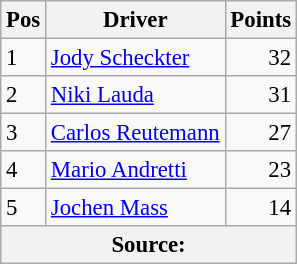<table class="wikitable" style="font-size: 95%;">
<tr>
<th>Pos</th>
<th>Driver</th>
<th>Points</th>
</tr>
<tr>
<td>1</td>
<td> <a href='#'>Jody Scheckter</a></td>
<td align="right">32</td>
</tr>
<tr>
<td>2</td>
<td> <a href='#'>Niki Lauda</a></td>
<td align="right">31</td>
</tr>
<tr>
<td>3</td>
<td> <a href='#'>Carlos Reutemann</a></td>
<td align="right">27</td>
</tr>
<tr>
<td>4</td>
<td> <a href='#'>Mario Andretti</a></td>
<td align="right">23</td>
</tr>
<tr>
<td>5</td>
<td> <a href='#'>Jochen Mass</a></td>
<td align="right">14</td>
</tr>
<tr>
<th colspan=4>Source:</th>
</tr>
</table>
